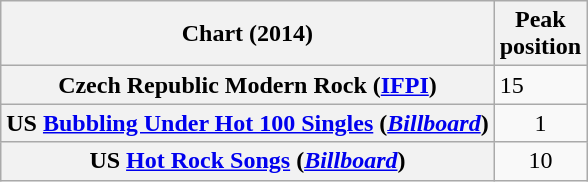<table class="wikitable plainrowheaders sortable">
<tr>
<th>Chart (2014)</th>
<th>Peak<br>position</th>
</tr>
<tr>
<th scope="row">Czech Republic Modern Rock (<a href='#'>IFPI</a>)</th>
<td>15</td>
</tr>
<tr>
<th scope="row">US <a href='#'>Bubbling Under Hot 100 Singles</a> (<em><a href='#'>Billboard</a></em>)</th>
<td align=center>1</td>
</tr>
<tr>
<th scope="row">US <a href='#'>Hot Rock Songs</a> (<em><a href='#'>Billboard</a></em>)</th>
<td align=center>10</td>
</tr>
</table>
